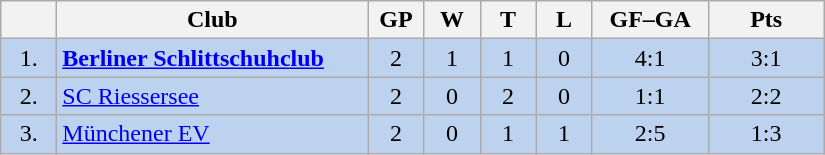<table class="wikitable">
<tr>
<th width="30"></th>
<th width="200">Club</th>
<th width="30">GP</th>
<th width="30">W</th>
<th width="30">T</th>
<th width="30">L</th>
<th width="70">GF–GA</th>
<th width="70">Pts</th>
</tr>
<tr bgcolor="#BCD2EE" align="center">
<td>1.</td>
<td align="left"><strong><a href='#'>Berliner Schlittschuhclub</a></strong></td>
<td>2</td>
<td>1</td>
<td>1</td>
<td>0</td>
<td>4:1</td>
<td>3:1</td>
</tr>
<tr bgcolor=#BCD2EE align="center">
<td>2.</td>
<td align="left"><a href='#'>SC Riessersee</a></td>
<td>2</td>
<td>0</td>
<td>2</td>
<td>0</td>
<td>1:1</td>
<td>2:2</td>
</tr>
<tr bgcolor=#BCD2EE align="center">
<td>3.</td>
<td align="left"><a href='#'>Münchener EV</a></td>
<td>2</td>
<td>0</td>
<td>1</td>
<td>1</td>
<td>2:5</td>
<td>1:3</td>
</tr>
</table>
